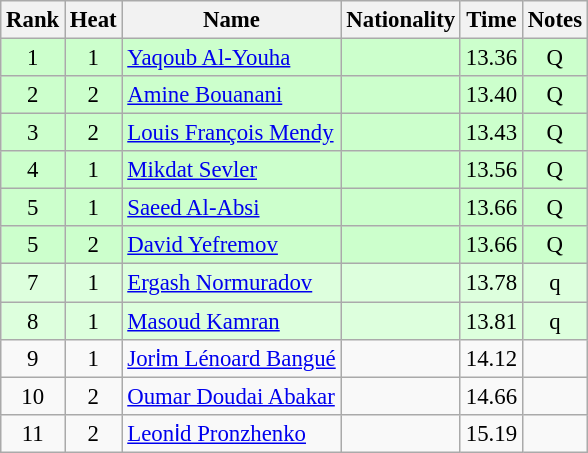<table class="wikitable sortable" style="text-align:center;font-size:95%">
<tr>
<th>Rank</th>
<th>Heat</th>
<th>Name</th>
<th>Nationality</th>
<th>Time</th>
<th>Notes</th>
</tr>
<tr bgcolor=ccffcc>
<td>1</td>
<td>1</td>
<td align=left><a href='#'>Yaqoub Al-Youha</a></td>
<td align=left></td>
<td>13.36</td>
<td>Q</td>
</tr>
<tr bgcolor=ccffcc>
<td>2</td>
<td>2</td>
<td align=left><a href='#'>Amine Bouanani</a></td>
<td align=left></td>
<td>13.40</td>
<td>Q</td>
</tr>
<tr bgcolor=ccffcc>
<td>3</td>
<td>2</td>
<td align=left><a href='#'>Louis François Mendy</a></td>
<td align=left></td>
<td>13.43</td>
<td>Q</td>
</tr>
<tr bgcolor=ccffcc>
<td>4</td>
<td>1</td>
<td align=left><a href='#'>Mikdat Sevler</a></td>
<td align=left></td>
<td>13.56</td>
<td>Q</td>
</tr>
<tr bgcolor=ccffcc>
<td>5</td>
<td>1</td>
<td align=left><a href='#'>Saeed Al-Absi</a></td>
<td align=left></td>
<td>13.66</td>
<td>Q</td>
</tr>
<tr bgcolor=ccffcc>
<td>5</td>
<td>2</td>
<td align=left><a href='#'>David Yefremov</a></td>
<td align=left></td>
<td>13.66</td>
<td>Q</td>
</tr>
<tr bgcolor=ddffdd>
<td>7</td>
<td>1</td>
<td align=left><a href='#'>Ergash Normuradov</a></td>
<td align=left></td>
<td>13.78</td>
<td>q</td>
</tr>
<tr bgcolor=ddffdd>
<td>8</td>
<td>1</td>
<td align=left><a href='#'>Masoud Kamran</a></td>
<td align=left></td>
<td>13.81</td>
<td>q</td>
</tr>
<tr>
<td>9</td>
<td>1</td>
<td align=left><a href='#'>Jori̇m Lénoard Bangué</a></td>
<td align=left></td>
<td>14.12</td>
<td></td>
</tr>
<tr>
<td>10</td>
<td>2</td>
<td align=left><a href='#'>Oumar Doudai Abakar</a></td>
<td align=left></td>
<td>14.66</td>
<td></td>
</tr>
<tr>
<td>11</td>
<td>2</td>
<td align=left><a href='#'>Leoni̇d Pronzhenko</a></td>
<td align=left></td>
<td>15.19</td>
<td></td>
</tr>
</table>
